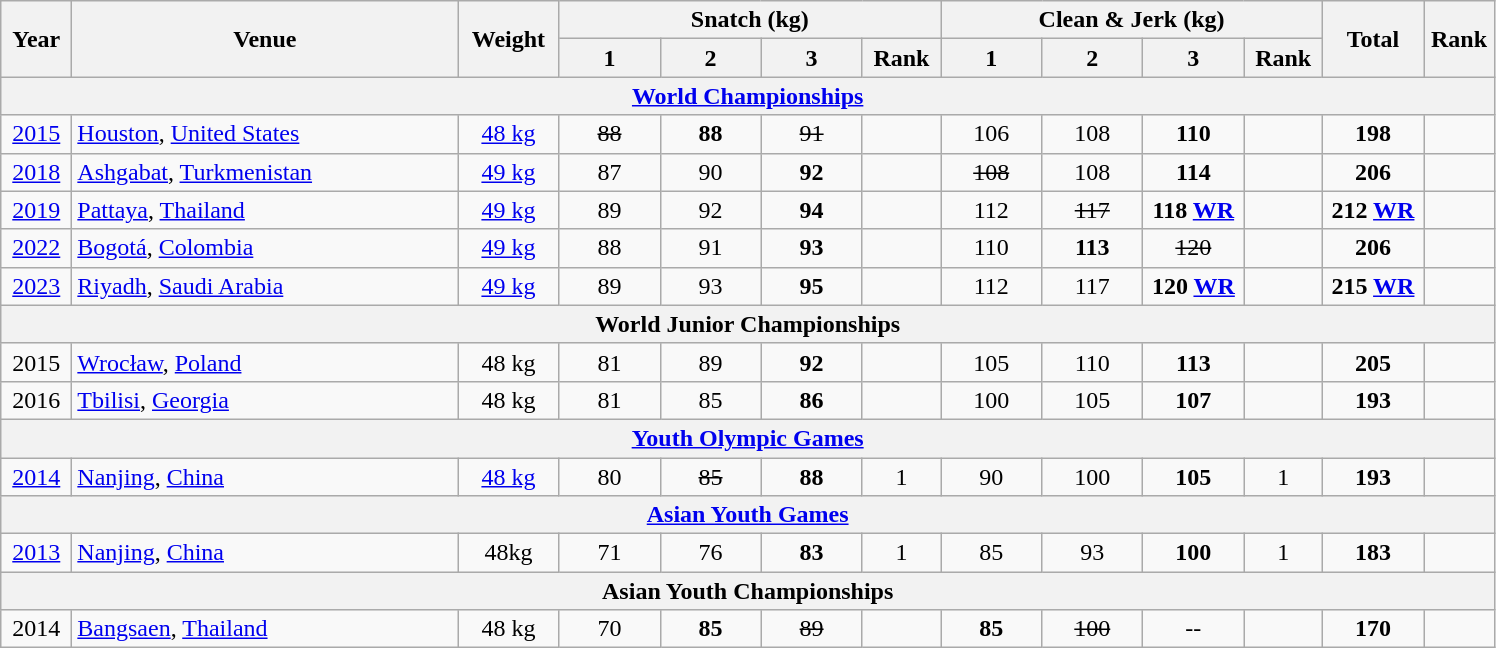<table class="wikitable" style="text-align:center;">
<tr>
<th rowspan=2 width=40>Year</th>
<th rowspan=2 width=250>Venue</th>
<th rowspan=2 width=60>Weight</th>
<th colspan=4>Snatch (kg)</th>
<th colspan=4>Clean & Jerk (kg)</th>
<th rowspan=2 width=60>Total</th>
<th rowspan=2 width=40>Rank</th>
</tr>
<tr>
<th width=60>1</th>
<th width=60>2</th>
<th width=60>3</th>
<th width=45>Rank</th>
<th width=60>1</th>
<th width=60>2</th>
<th width=60>3</th>
<th width=45>Rank</th>
</tr>
<tr>
<th colspan=13><a href='#'>World Championships</a></th>
</tr>
<tr>
<td><a href='#'>2015</a></td>
<td align=left> <a href='#'>Houston</a>, <a href='#'>United States</a></td>
<td><a href='#'>48 kg</a></td>
<td><s>88</s></td>
<td><strong>88</strong></td>
<td><s>91</s></td>
<td></td>
<td>106</td>
<td>108</td>
<td><strong>110</strong></td>
<td></td>
<td><strong>198</strong></td>
<td></td>
</tr>
<tr>
<td><a href='#'>2018</a></td>
<td align=left> <a href='#'>Ashgabat</a>, <a href='#'>Turkmenistan</a></td>
<td><a href='#'>49 kg</a></td>
<td>87</td>
<td>90</td>
<td><strong>92</strong></td>
<td></td>
<td><s>108</s></td>
<td>108</td>
<td><strong>114</strong></td>
<td></td>
<td><strong>206</strong></td>
<td></td>
</tr>
<tr>
<td><a href='#'>2019</a></td>
<td align=left> <a href='#'>Pattaya</a>, <a href='#'>Thailand</a></td>
<td><a href='#'>49 kg</a></td>
<td>89</td>
<td>92</td>
<td><strong>94</strong></td>
<td></td>
<td>112</td>
<td><s>117</s></td>
<td><strong>118 <a href='#'>WR</a></strong></td>
<td></td>
<td><strong>212 <a href='#'>WR</a></strong></td>
<td></td>
</tr>
<tr>
<td><a href='#'>2022</a></td>
<td align=left> <a href='#'>Bogotá</a>, <a href='#'>Colombia</a></td>
<td><a href='#'>49 kg</a></td>
<td>88</td>
<td>91</td>
<td><strong>93</strong></td>
<td></td>
<td>110</td>
<td><strong>113</strong></td>
<td><s>120</s></td>
<td></td>
<td><strong>206</strong></td>
<td></td>
</tr>
<tr>
<td><a href='#'>2023</a></td>
<td align=left> <a href='#'>Riyadh</a>, <a href='#'>Saudi Arabia</a></td>
<td><a href='#'>49 kg</a></td>
<td>89</td>
<td>93</td>
<td><strong>95</strong></td>
<td></td>
<td>112</td>
<td>117</td>
<td><strong>120 <a href='#'>WR</a></strong></td>
<td></td>
<td><strong>215 <a href='#'>WR</a></strong></td>
<td></td>
</tr>
<tr>
<th colspan=13>World Junior Championships</th>
</tr>
<tr>
<td>2015</td>
<td align=left> <a href='#'>Wrocław</a>, <a href='#'>Poland</a></td>
<td>48 kg</td>
<td>81</td>
<td>89</td>
<td><strong>92</strong></td>
<td></td>
<td>105</td>
<td>110</td>
<td><strong>113</strong></td>
<td></td>
<td><strong>205</strong></td>
<td></td>
</tr>
<tr>
<td>2016</td>
<td align=left> <a href='#'>Tbilisi</a>, <a href='#'>Georgia</a></td>
<td>48 kg</td>
<td>81</td>
<td>85</td>
<td><strong>86</strong></td>
<td></td>
<td>100</td>
<td>105</td>
<td><strong>107</strong></td>
<td></td>
<td><strong>193</strong></td>
<td></td>
</tr>
<tr>
<th colspan=13><a href='#'>Youth Olympic Games</a></th>
</tr>
<tr>
<td><a href='#'>2014</a></td>
<td align=left> <a href='#'>Nanjing</a>, <a href='#'>China</a></td>
<td><a href='#'>48 kg</a></td>
<td>80</td>
<td><s>85</s></td>
<td><strong>88</strong></td>
<td>1</td>
<td>90</td>
<td>100</td>
<td><strong>105</strong></td>
<td>1</td>
<td><strong>193</strong></td>
<td></td>
</tr>
<tr>
<th colspan=13><a href='#'>Asian Youth Games</a></th>
</tr>
<tr>
<td><a href='#'>2013</a></td>
<td align=left> <a href='#'>Nanjing</a>, <a href='#'>China</a></td>
<td>48kg</td>
<td>71</td>
<td>76</td>
<td><strong>83</strong></td>
<td>1</td>
<td>85</td>
<td>93</td>
<td><strong>100</strong></td>
<td>1</td>
<td><strong>183</strong></td>
<td></td>
</tr>
<tr>
<th colspan=13>Asian Youth Championships</th>
</tr>
<tr>
<td>2014</td>
<td align=left> <a href='#'>Bangsaen</a>, <a href='#'>Thailand</a></td>
<td>48 kg</td>
<td>70</td>
<td><strong>85</strong></td>
<td><s>89</s></td>
<td></td>
<td><strong>85</strong></td>
<td><s>100</s></td>
<td>--</td>
<td></td>
<td><strong>170</strong></td>
<td></td>
</tr>
</table>
